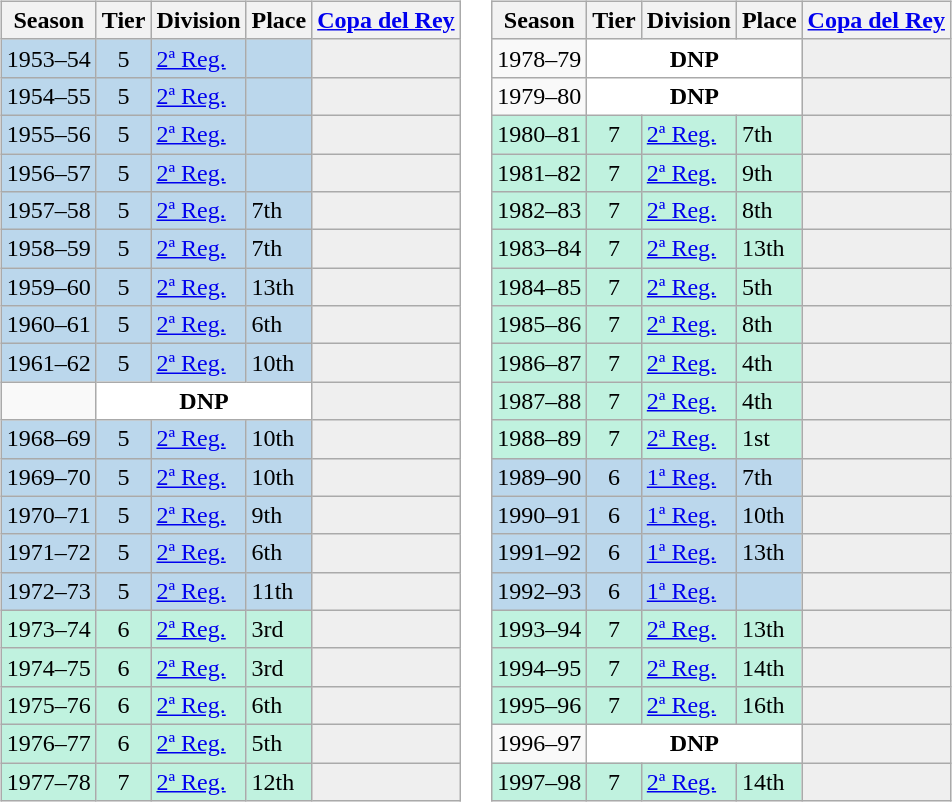<table>
<tr>
<td valign="top" width=0%><br><table class="wikitable">
<tr style="background:#f0f6fa;">
<th>Season</th>
<th>Tier</th>
<th>Division</th>
<th>Place</th>
<th><a href='#'>Copa del Rey</a></th>
</tr>
<tr>
<td style="background:#BBD7EC;">1953–54</td>
<td style="background:#BBD7EC;" align="center">5</td>
<td style="background:#BBD7EC;"><a href='#'>2ª Reg.</a></td>
<td style="background:#BBD7EC;"></td>
<th style="background:#efefef;"></th>
</tr>
<tr>
<td style="background:#BBD7EC;">1954–55</td>
<td style="background:#BBD7EC;" align="center">5</td>
<td style="background:#BBD7EC;"><a href='#'>2ª Reg.</a></td>
<td style="background:#BBD7EC;"></td>
<th style="background:#efefef;"></th>
</tr>
<tr>
<td style="background:#BBD7EC;">1955–56</td>
<td style="background:#BBD7EC;" align="center">5</td>
<td style="background:#BBD7EC;"><a href='#'>2ª Reg.</a></td>
<td style="background:#BBD7EC;"></td>
<th style="background:#efefef;"></th>
</tr>
<tr>
<td style="background:#BBD7EC;">1956–57</td>
<td style="background:#BBD7EC;" align="center">5</td>
<td style="background:#BBD7EC;"><a href='#'>2ª Reg.</a></td>
<td style="background:#BBD7EC;"></td>
<th style="background:#efefef;"></th>
</tr>
<tr>
<td style="background:#BBD7EC;">1957–58</td>
<td style="background:#BBD7EC;" align="center">5</td>
<td style="background:#BBD7EC;"><a href='#'>2ª Reg.</a></td>
<td style="background:#BBD7EC;">7th</td>
<th style="background:#efefef;"></th>
</tr>
<tr>
<td style="background:#BBD7EC;">1958–59</td>
<td style="background:#BBD7EC;" align="center">5</td>
<td style="background:#BBD7EC;"><a href='#'>2ª Reg.</a></td>
<td style="background:#BBD7EC;">7th</td>
<th style="background:#efefef;"></th>
</tr>
<tr>
<td style="background:#BBD7EC;">1959–60</td>
<td style="background:#BBD7EC;" align="center">5</td>
<td style="background:#BBD7EC;"><a href='#'>2ª Reg.</a></td>
<td style="background:#BBD7EC;">13th</td>
<th style="background:#efefef;"></th>
</tr>
<tr>
<td style="background:#BBD7EC;">1960–61</td>
<td style="background:#BBD7EC;" align="center">5</td>
<td style="background:#BBD7EC;"><a href='#'>2ª Reg.</a></td>
<td style="background:#BBD7EC;">6th</td>
<th style="background:#efefef;"></th>
</tr>
<tr>
<td style="background:#BBD7EC;">1961–62</td>
<td style="background:#BBD7EC;" align="center">5</td>
<td style="background:#BBD7EC;"><a href='#'>2ª Reg.</a></td>
<td style="background:#BBD7EC;">10th</td>
<th style="background:#efefef;"></th>
</tr>
<tr>
<td></td>
<th colspan="3" style="background:#FFFFFF;">DNP</th>
<th style="background:#efefef;"></th>
</tr>
<tr>
<td style="background:#BBD7EC;">1968–69</td>
<td style="background:#BBD7EC;" align="center">5</td>
<td style="background:#BBD7EC;"><a href='#'>2ª Reg.</a></td>
<td style="background:#BBD7EC;">10th</td>
<th style="background:#efefef;"></th>
</tr>
<tr>
<td style="background:#BBD7EC;">1969–70</td>
<td style="background:#BBD7EC;" align="center">5</td>
<td style="background:#BBD7EC;"><a href='#'>2ª Reg.</a></td>
<td style="background:#BBD7EC;">10th</td>
<th style="background:#efefef;"></th>
</tr>
<tr>
<td style="background:#BBD7EC;">1970–71</td>
<td style="background:#BBD7EC;" align="center">5</td>
<td style="background:#BBD7EC;"><a href='#'>2ª Reg.</a></td>
<td style="background:#BBD7EC;">9th</td>
<th style="background:#efefef;"></th>
</tr>
<tr>
<td style="background:#BBD7EC;">1971–72</td>
<td style="background:#BBD7EC;" align="center">5</td>
<td style="background:#BBD7EC;"><a href='#'>2ª Reg.</a></td>
<td style="background:#BBD7EC;">6th</td>
<th style="background:#efefef;"></th>
</tr>
<tr>
<td style="background:#BBD7EC;">1972–73</td>
<td style="background:#BBD7EC;" align="center">5</td>
<td style="background:#BBD7EC;"><a href='#'>2ª Reg.</a></td>
<td style="background:#BBD7EC;">11th</td>
<th style="background:#efefef;"></th>
</tr>
<tr>
<td style="background:#C0F2DF;">1973–74</td>
<td style="background:#C0F2DF;" align="center">6</td>
<td style="background:#C0F2DF;"><a href='#'>2ª Reg.</a></td>
<td style="background:#C0F2DF;">3rd</td>
<th style="background:#efefef;"></th>
</tr>
<tr>
<td style="background:#C0F2DF;">1974–75</td>
<td style="background:#C0F2DF;" align="center">6</td>
<td style="background:#C0F2DF;"><a href='#'>2ª Reg.</a></td>
<td style="background:#C0F2DF;">3rd</td>
<th style="background:#efefef;"></th>
</tr>
<tr>
<td style="background:#C0F2DF;">1975–76</td>
<td style="background:#C0F2DF;" align="center">6</td>
<td style="background:#C0F2DF;"><a href='#'>2ª Reg.</a></td>
<td style="background:#C0F2DF;">6th</td>
<th style="background:#efefef;"></th>
</tr>
<tr>
<td style="background:#C0F2DF;">1976–77</td>
<td style="background:#C0F2DF;" align="center">6</td>
<td style="background:#C0F2DF;"><a href='#'>2ª Reg.</a></td>
<td style="background:#C0F2DF;">5th</td>
<th style="background:#efefef;"></th>
</tr>
<tr>
<td style="background:#C0F2DF;">1977–78</td>
<td style="background:#C0F2DF;" align="center">7</td>
<td style="background:#C0F2DF;"><a href='#'>2ª Reg.</a></td>
<td style="background:#C0F2DF;">12th</td>
<th style="background:#efefef;"></th>
</tr>
</table>
</td>
<td valign="top" width=0%><br><table class="wikitable">
<tr style="background:#f0f6fa;">
<th>Season</th>
<th>Tier</th>
<th>Division</th>
<th>Place</th>
<th><a href='#'>Copa del Rey</a></th>
</tr>
<tr>
<td>1978–79</td>
<th colspan="3" style="background:#FFFFFF;">DNP</th>
<th style="background:#efefef;"></th>
</tr>
<tr>
<td>1979–80</td>
<th colspan="3" style="background:#FFFFFF;">DNP</th>
<th style="background:#efefef;"></th>
</tr>
<tr>
<td style="background:#C0F2DF;">1980–81</td>
<td style="background:#C0F2DF;" align="center">7</td>
<td style="background:#C0F2DF;"><a href='#'>2ª Reg.</a></td>
<td style="background:#C0F2DF;">7th</td>
<th style="background:#efefef;"></th>
</tr>
<tr>
<td style="background:#C0F2DF;">1981–82</td>
<td style="background:#C0F2DF;" align="center">7</td>
<td style="background:#C0F2DF;"><a href='#'>2ª Reg.</a></td>
<td style="background:#C0F2DF;">9th</td>
<th style="background:#efefef;"></th>
</tr>
<tr>
<td style="background:#C0F2DF;">1982–83</td>
<td style="background:#C0F2DF;" align="center">7</td>
<td style="background:#C0F2DF;"><a href='#'>2ª Reg.</a></td>
<td style="background:#C0F2DF;">8th</td>
<th style="background:#efefef;"></th>
</tr>
<tr>
<td style="background:#C0F2DF;">1983–84</td>
<td style="background:#C0F2DF;" align="center">7</td>
<td style="background:#C0F2DF;"><a href='#'>2ª Reg.</a></td>
<td style="background:#C0F2DF;">13th</td>
<th style="background:#efefef;"></th>
</tr>
<tr>
<td style="background:#C0F2DF;">1984–85</td>
<td style="background:#C0F2DF;" align="center">7</td>
<td style="background:#C0F2DF;"><a href='#'>2ª Reg.</a></td>
<td style="background:#C0F2DF;">5th</td>
<th style="background:#efefef;"></th>
</tr>
<tr>
<td style="background:#C0F2DF;">1985–86</td>
<td style="background:#C0F2DF;" align="center">7</td>
<td style="background:#C0F2DF;"><a href='#'>2ª Reg.</a></td>
<td style="background:#C0F2DF;">8th</td>
<th style="background:#efefef;"></th>
</tr>
<tr>
<td style="background:#C0F2DF;">1986–87</td>
<td style="background:#C0F2DF;" align="center">7</td>
<td style="background:#C0F2DF;"><a href='#'>2ª Reg.</a></td>
<td style="background:#C0F2DF;">4th</td>
<th style="background:#efefef;"></th>
</tr>
<tr>
<td style="background:#C0F2DF;">1987–88</td>
<td style="background:#C0F2DF;" align="center">7</td>
<td style="background:#C0F2DF;"><a href='#'>2ª Reg.</a></td>
<td style="background:#C0F2DF;">4th</td>
<th style="background:#efefef;"></th>
</tr>
<tr>
<td style="background:#C0F2DF;">1988–89</td>
<td style="background:#C0F2DF;" align="center">7</td>
<td style="background:#C0F2DF;"><a href='#'>2ª Reg.</a></td>
<td style="background:#C0F2DF;">1st</td>
<th style="background:#efefef;"></th>
</tr>
<tr>
<td style="background:#BBD7EC;">1989–90</td>
<td style="background:#BBD7EC;" align="center">6</td>
<td style="background:#BBD7EC;"><a href='#'>1ª Reg.</a></td>
<td style="background:#BBD7EC;">7th</td>
<th style="background:#efefef;"></th>
</tr>
<tr>
<td style="background:#BBD7EC;">1990–91</td>
<td style="background:#BBD7EC;" align="center">6</td>
<td style="background:#BBD7EC;"><a href='#'>1ª Reg.</a></td>
<td style="background:#BBD7EC;">10th</td>
<th style="background:#efefef;"></th>
</tr>
<tr>
<td style="background:#BBD7EC;">1991–92</td>
<td style="background:#BBD7EC;" align="center">6</td>
<td style="background:#BBD7EC;"><a href='#'>1ª Reg.</a></td>
<td style="background:#BBD7EC;">13th</td>
<th style="background:#efefef;"></th>
</tr>
<tr>
<td style="background:#BBD7EC;">1992–93</td>
<td style="background:#BBD7EC;" align="center">6</td>
<td style="background:#BBD7EC;"><a href='#'>1ª Reg.</a></td>
<td style="background:#BBD7EC;"></td>
<th style="background:#efefef;"></th>
</tr>
<tr>
<td style="background:#C0F2DF;">1993–94</td>
<td style="background:#C0F2DF;" align="center">7</td>
<td style="background:#C0F2DF;"><a href='#'>2ª Reg.</a></td>
<td style="background:#C0F2DF;">13th</td>
<th style="background:#efefef;"></th>
</tr>
<tr>
<td style="background:#C0F2DF;">1994–95</td>
<td style="background:#C0F2DF;" align="center">7</td>
<td style="background:#C0F2DF;"><a href='#'>2ª Reg.</a></td>
<td style="background:#C0F2DF;">14th</td>
<th style="background:#efefef;"></th>
</tr>
<tr>
<td style="background:#C0F2DF;">1995–96</td>
<td style="background:#C0F2DF;" align="center">7</td>
<td style="background:#C0F2DF;"><a href='#'>2ª Reg.</a></td>
<td style="background:#C0F2DF;">16th</td>
<th style="background:#efefef;"></th>
</tr>
<tr>
<td>1996–97</td>
<th colspan="3" style="background:#FFFFFF;">DNP</th>
<th style="background:#efefef;"></th>
</tr>
<tr>
<td style="background:#C0F2DF;">1997–98</td>
<td style="background:#C0F2DF;" align="center">7</td>
<td style="background:#C0F2DF;"><a href='#'>2ª Reg.</a></td>
<td style="background:#C0F2DF;">14th</td>
<th style="background:#efefef;"></th>
</tr>
</table>
</td>
</tr>
</table>
